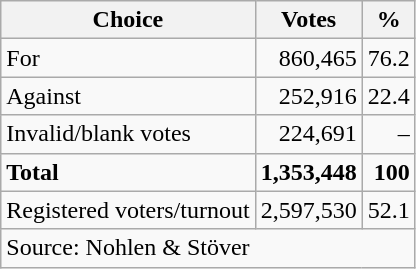<table class=wikitable style=text-align:right>
<tr>
<th>Choice</th>
<th>Votes</th>
<th>%</th>
</tr>
<tr>
<td align=left>For</td>
<td>860,465</td>
<td>76.2</td>
</tr>
<tr>
<td align=left>Against</td>
<td>252,916</td>
<td>22.4</td>
</tr>
<tr>
<td align=left>Invalid/blank votes</td>
<td>224,691</td>
<td>–</td>
</tr>
<tr>
<td align=left><strong>Total</strong></td>
<td><strong>1,353,448</strong></td>
<td><strong>100</strong></td>
</tr>
<tr>
<td align=left>Registered voters/turnout</td>
<td>2,597,530</td>
<td>52.1</td>
</tr>
<tr>
<td align=left colspan=3>Source: Nohlen & Stöver</td>
</tr>
</table>
